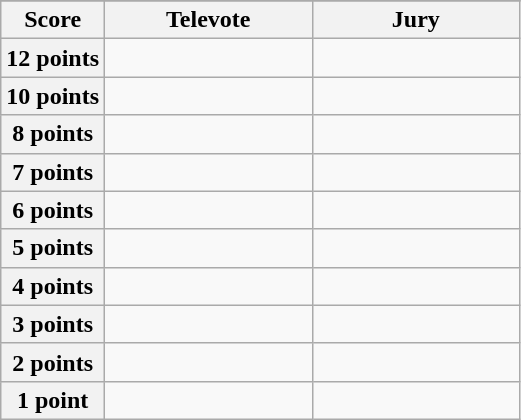<table class="wikitable">
<tr>
</tr>
<tr>
<th scope="col" width="20%">Score</th>
<th scope="col" width="40%">Televote</th>
<th scope="col" width="40%">Jury</th>
</tr>
<tr>
<th scope="row">12 points</th>
<td></td>
<td></td>
</tr>
<tr>
<th scope="row">10 points</th>
<td></td>
<td></td>
</tr>
<tr>
<th scope="row">8 points</th>
<td></td>
<td></td>
</tr>
<tr>
<th scope="row">7 points</th>
<td></td>
<td></td>
</tr>
<tr>
<th scope="row">6 points</th>
<td></td>
<td></td>
</tr>
<tr>
<th scope="row">5 points</th>
<td></td>
<td></td>
</tr>
<tr>
<th scope="row">4 points</th>
<td></td>
<td></td>
</tr>
<tr>
<th scope="row">3 points</th>
<td></td>
<td></td>
</tr>
<tr>
<th scope="row">2 points</th>
<td></td>
<td></td>
</tr>
<tr>
<th scope="row">1 point</th>
<td></td>
<td></td>
</tr>
</table>
